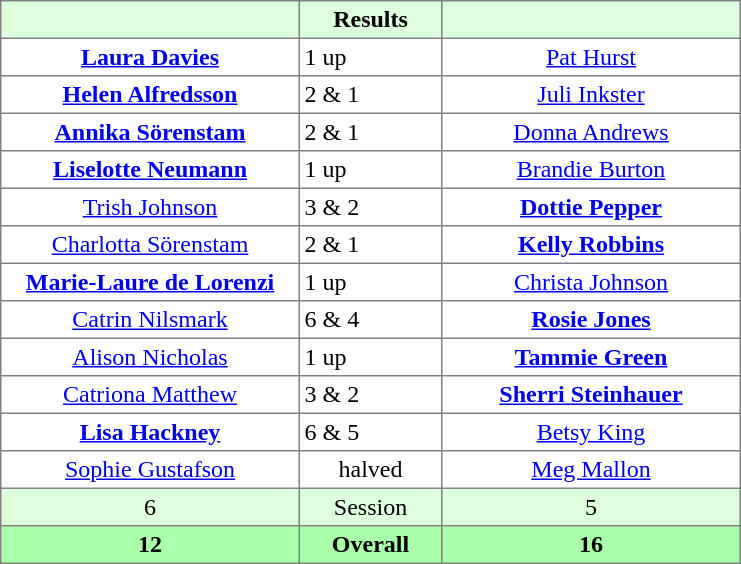<table border="1" cellpadding="3" style="border-collapse:collapse; text-align:center;">
<tr style="background:#dfd;">
<th style="width:12em;"></th>
<th style="width:5.5em;">Results</th>
<th style="width:12em;"></th>
</tr>
<tr>
<td><strong><a href='#'>Laura Davies</a></strong></td>
<td align=left> 1 up</td>
<td><a href='#'>Pat Hurst</a></td>
</tr>
<tr>
<td><strong><a href='#'>Helen Alfredsson</a></strong></td>
<td align=left> 2 & 1</td>
<td><a href='#'>Juli Inkster</a></td>
</tr>
<tr>
<td><strong><a href='#'>Annika Sörenstam</a></strong></td>
<td align=left> 2 & 1</td>
<td><a href='#'>Donna Andrews</a></td>
</tr>
<tr>
<td><strong><a href='#'>Liselotte Neumann</a></strong></td>
<td align=left> 1 up</td>
<td><a href='#'>Brandie Burton</a></td>
</tr>
<tr>
<td><a href='#'>Trish Johnson</a></td>
<td align=left> 3 & 2</td>
<td><strong><a href='#'>Dottie Pepper</a></strong></td>
</tr>
<tr>
<td><a href='#'>Charlotta Sörenstam</a></td>
<td align=left> 2 & 1</td>
<td><strong><a href='#'>Kelly Robbins</a></strong></td>
</tr>
<tr>
<td><strong><a href='#'>Marie-Laure de Lorenzi</a></strong></td>
<td align=left> 1 up</td>
<td><a href='#'>Christa Johnson</a></td>
</tr>
<tr>
<td><a href='#'>Catrin Nilsmark</a></td>
<td align=left> 6 & 4</td>
<td><strong><a href='#'>Rosie Jones</a></strong></td>
</tr>
<tr>
<td><a href='#'>Alison Nicholas</a></td>
<td align=left> 1 up</td>
<td><strong><a href='#'>Tammie Green</a></strong></td>
</tr>
<tr>
<td><a href='#'>Catriona Matthew</a></td>
<td align=left> 3 & 2</td>
<td><strong><a href='#'>Sherri Steinhauer</a></strong></td>
</tr>
<tr>
<td><strong><a href='#'>Lisa Hackney</a></strong></td>
<td align=left> 6 & 5</td>
<td><a href='#'>Betsy King</a></td>
</tr>
<tr>
<td><a href='#'>Sophie Gustafson</a></td>
<td>halved</td>
<td><a href='#'>Meg Mallon</a></td>
</tr>
<tr style="background:#dfd;">
<td>6</td>
<td>Session</td>
<td>5</td>
</tr>
<tr style="background:#afa;">
<th>12</th>
<th>Overall</th>
<th>16</th>
</tr>
</table>
